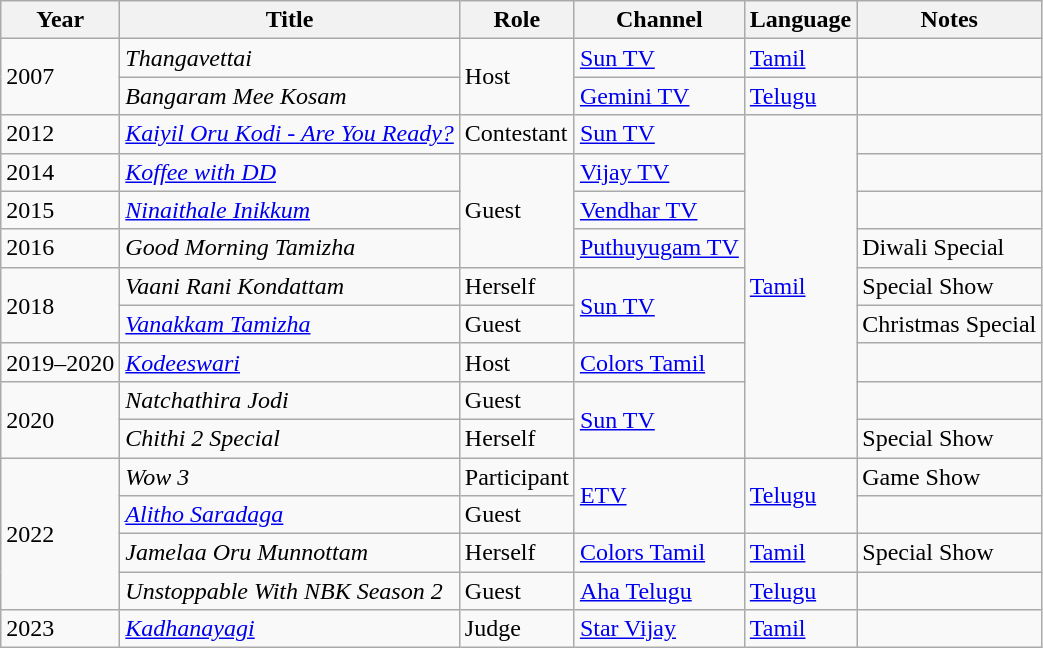<table class="wikitable sortable">
<tr>
<th scope="col">Year</th>
<th scope="col">Title</th>
<th scope="col">Role</th>
<th scope="col">Channel</th>
<th scope="col">Language</th>
<th scope="col" class="unsortable">Notes</th>
</tr>
<tr>
<td rowspan= "2">2007</td>
<td><em>Thangavettai</em></td>
<td rowspan="2">Host</td>
<td><a href='#'>Sun TV</a></td>
<td><a href='#'>Tamil</a></td>
<td></td>
</tr>
<tr>
<td><em>Bangaram Mee Kosam</em></td>
<td><a href='#'>Gemini TV</a></td>
<td><a href='#'>Telugu</a></td>
<td></td>
</tr>
<tr>
<td>2012</td>
<td><em><a href='#'>Kaiyil Oru Kodi - Are You Ready?</a></em></td>
<td>Contestant</td>
<td><a href='#'>Sun TV</a></td>
<td rowspan="9"><a href='#'>Tamil</a></td>
<td></td>
</tr>
<tr>
<td>2014</td>
<td><em><a href='#'>Koffee with DD</a></em></td>
<td rowspan="3">Guest</td>
<td><a href='#'>Vijay TV</a></td>
<td></td>
</tr>
<tr>
<td>2015</td>
<td><em><a href='#'>Ninaithale Inikkum</a></em></td>
<td><a href='#'>Vendhar TV</a></td>
<td></td>
</tr>
<tr>
<td>2016</td>
<td><em>Good Morning Tamizha</em></td>
<td><a href='#'>Puthuyugam TV</a></td>
<td>Diwali Special</td>
</tr>
<tr>
<td rowspan= "2">2018</td>
<td><em>Vaani Rani Kondattam</em></td>
<td>Herself</td>
<td rowspan="2"><a href='#'>Sun TV</a></td>
<td>Special Show</td>
</tr>
<tr>
<td><em><a href='#'>Vanakkam Tamizha</a></em></td>
<td>Guest</td>
<td>Christmas Special</td>
</tr>
<tr>
<td>2019–2020</td>
<td><em><a href='#'>Kodeeswari</a></em></td>
<td>Host</td>
<td><a href='#'>Colors Tamil</a></td>
<td></td>
</tr>
<tr>
<td rowspan= "2">2020</td>
<td><em>Natchathira Jodi</em></td>
<td>Guest</td>
<td rowspan="2"><a href='#'>Sun TV</a></td>
<td></td>
</tr>
<tr>
<td><em>Chithi 2 Special</em></td>
<td>Herself</td>
<td>Special Show</td>
</tr>
<tr>
<td rowspan= "4">2022</td>
<td><em>Wow 3</em></td>
<td>Participant</td>
<td rowspan="2"><a href='#'>ETV</a></td>
<td rowspan="2"><a href='#'>Telugu</a></td>
<td>Game Show</td>
</tr>
<tr>
<td><em><a href='#'>Alitho Saradaga</a></em></td>
<td>Guest</td>
<td></td>
</tr>
<tr>
<td><em>Jamelaa Oru Munnottam</em></td>
<td>Herself</td>
<td><a href='#'>Colors Tamil</a></td>
<td><a href='#'>Tamil</a></td>
<td>Special Show</td>
</tr>
<tr>
<td><em>Unstoppable With NBK Season 2</em></td>
<td>Guest</td>
<td><a href='#'>Aha Telugu</a></td>
<td><a href='#'>Telugu</a></td>
<td></td>
</tr>
<tr>
<td>2023</td>
<td><em><a href='#'>Kadhanayagi</a></em></td>
<td>Judge</td>
<td><a href='#'>Star Vijay</a></td>
<td><a href='#'>Tamil</a></td>
<td></td>
</tr>
</table>
